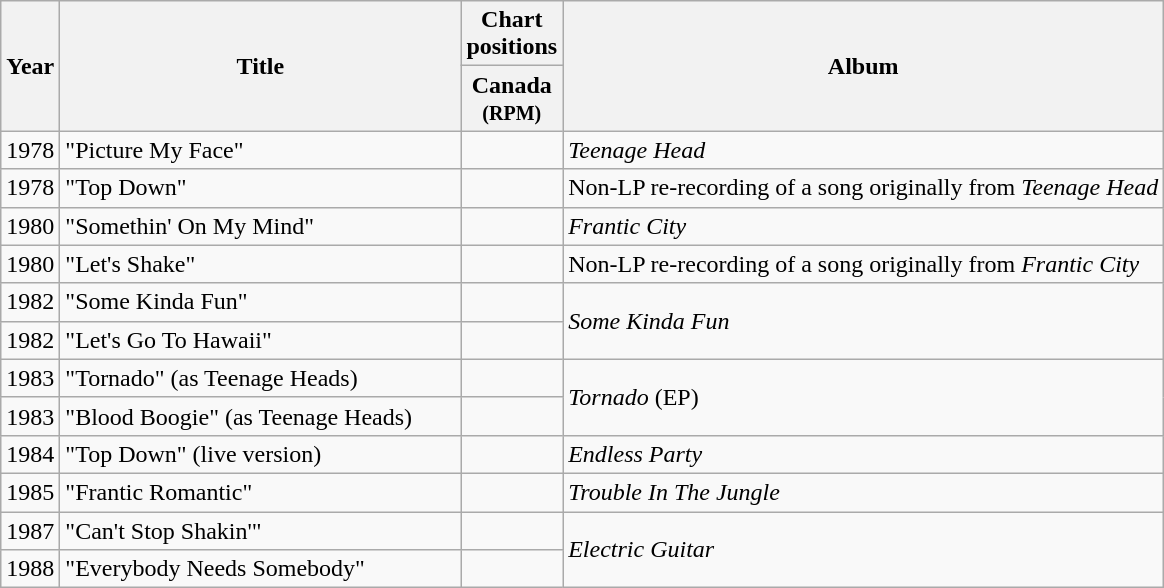<table class="wikitable">
<tr>
<th rowspan="2">Year</th>
<th style="width:260px;" rowspan="2">Title</th>
<th>Chart positions</th>
<th rowspan="2">Album</th>
</tr>
<tr>
<th style="width:60px;">Canada <br><small>(RPM)</small></th>
</tr>
<tr>
<td>1978</td>
<td>"Picture My Face"</td>
<td></td>
<td><em>Teenage Head</em></td>
</tr>
<tr>
<td>1978</td>
<td>"Top Down"</td>
<td></td>
<td>Non-LP re-recording of a song originally from <em>Teenage Head</em></td>
</tr>
<tr>
<td>1980</td>
<td>"Somethin' On My Mind"</td>
<td></td>
<td><em>Frantic City</em></td>
</tr>
<tr>
<td>1980</td>
<td>"Let's Shake"</td>
<td></td>
<td>Non-LP re-recording of a song originally from <em>Frantic City</em></td>
</tr>
<tr>
<td>1982</td>
<td>"Some Kinda Fun"</td>
<td></td>
<td rowspan="2"><em>Some Kinda Fun</em></td>
</tr>
<tr>
<td>1982</td>
<td>"Let's Go To Hawaii"</td>
<td></td>
</tr>
<tr>
<td>1983</td>
<td>"Tornado" (as Teenage Heads)</td>
<td></td>
<td rowspan="2"><em>Tornado</em> (EP)</td>
</tr>
<tr>
<td>1983</td>
<td>"Blood Boogie" (as Teenage Heads)</td>
<td></td>
</tr>
<tr>
<td>1984</td>
<td>"Top Down" (live version)</td>
<td></td>
<td><em>Endless Party</em></td>
</tr>
<tr>
<td>1985</td>
<td>"Frantic Romantic"</td>
<td></td>
<td><em>Trouble In The Jungle</em></td>
</tr>
<tr>
<td>1987</td>
<td>"Can't Stop Shakin'"</td>
<td></td>
<td rowspan="2"><em>Electric Guitar</em></td>
</tr>
<tr>
<td>1988</td>
<td>"Everybody Needs Somebody"</td>
<td></td>
</tr>
</table>
